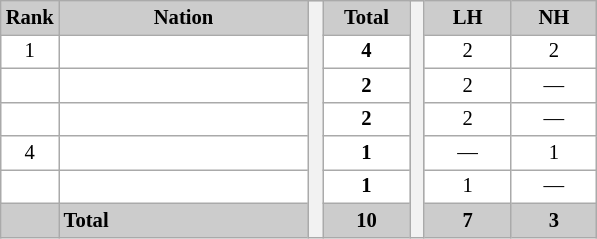<table class="wikitable plainrowheaders" style="background:#fff; font-size:86%; line-height:16px; border:grey solid 1px; border-collapse:collapse;">
<tr style="background:#ccc; text-align:center;">
<th style="background:#ccc;">Rank</th>
<th style="background:#ccc;">Nation</th>
<th rowspan="7" width="2"> </th>
<th width="51" style="background:#ccc;">Total</th>
<th rowspan="7" width="2"> </th>
<th width="51" style="background:#ccc;">LH</th>
<th width="51" style="background:#ccc;">NH</th>
</tr>
<tr align=center>
<td align=center>1</td>
<td align=left width=160></td>
<td><strong>4</strong></td>
<td>2</td>
<td>2</td>
</tr>
<tr align=center>
<td align=center></td>
<td align=left></td>
<td><strong>2</strong></td>
<td>2</td>
<td>—</td>
</tr>
<tr align=center>
<td align=center></td>
<td align=left></td>
<td><strong>2</strong></td>
<td>2</td>
<td>—</td>
</tr>
<tr align=center>
<td align=center>4</td>
<td align=left></td>
<td><strong>1</strong></td>
<td>—</td>
<td>1</td>
</tr>
<tr align=center>
<td align=center></td>
<td align=left></td>
<td><strong>1</strong></td>
<td>1</td>
<td>—</td>
</tr>
<tr bgcolor=#D3D3D3 align=center>
<th style="background:#ccc;"></th>
<td style="background:#ccc;" align=left><strong>Total</strong></td>
<th style="background:#ccc;">10</th>
<th style="background:#ccc;">7</th>
<th style="background:#ccc;">3</th>
</tr>
</table>
